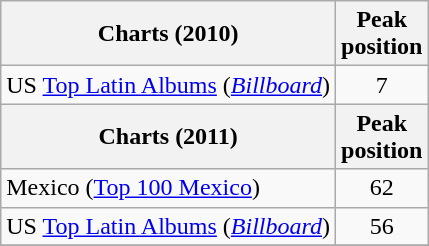<table class="wikitable sortable">
<tr>
<th>Charts (2010)</th>
<th>Peak<br>position</th>
</tr>
<tr>
<td>US <a href='#'>Top Latin Albums</a> (<em><a href='#'>Billboard</a></em>)</td>
<td style="text-align:center;">7</td>
</tr>
<tr>
<th>Charts (2011)</th>
<th>Peak<br>position</th>
</tr>
<tr>
<td>Mexico (<a href='#'>Top 100 Mexico</a>)</td>
<td style="text-align:center;">62</td>
</tr>
<tr>
<td>US <a href='#'>Top Latin Albums</a> (<em><a href='#'>Billboard</a></em>)</td>
<td style="text-align:center;">56</td>
</tr>
<tr>
</tr>
</table>
